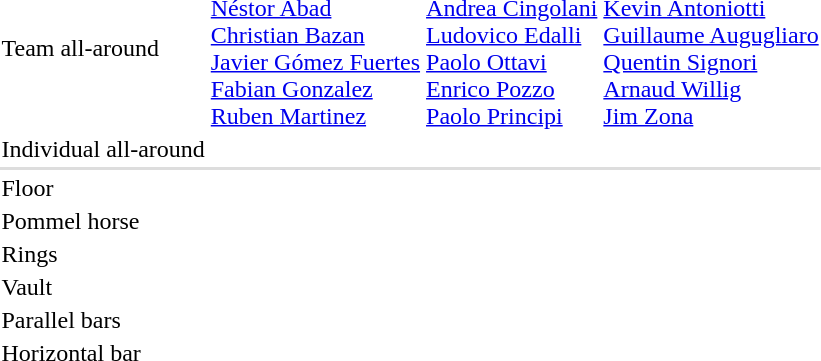<table>
<tr>
<td>Team all-around<br></td>
<td><br><a href='#'>Néstor Abad</a><br><a href='#'>Christian Bazan</a><br><a href='#'>Javier Gómez Fuertes</a><br><a href='#'>Fabian Gonzalez</a><br><a href='#'>Ruben Martinez</a></td>
<td><br><a href='#'>Andrea Cingolani</a><br><a href='#'>Ludovico Edalli</a><br><a href='#'>Paolo Ottavi</a><br><a href='#'>Enrico Pozzo</a><br><a href='#'>Paolo Principi</a></td>
<td><br><a href='#'>Kevin Antoniotti</a><br><a href='#'>Guillaume Augugliaro</a><br><a href='#'>Quentin Signori</a><br><a href='#'>Arnaud Willig</a><br><a href='#'>Jim Zona</a></td>
</tr>
<tr>
<td>Individual all-around<br></td>
<td></td>
<td></td>
<td></td>
</tr>
<tr bgcolor=#DDDDDD>
<td colspan=7></td>
</tr>
<tr>
<td>Floor<br></td>
<td></td>
<td></td>
<td></td>
</tr>
<tr>
<td>Pommel horse<br></td>
<td></td>
<td></td>
<td></td>
</tr>
<tr>
<td>Rings<br></td>
<td></td>
<td></td>
<td></td>
</tr>
<tr>
<td>Vault<br></td>
<td></td>
<td></td>
<td></td>
</tr>
<tr>
<td>Parallel bars<br></td>
<td></td>
<td></td>
<td></td>
</tr>
<tr>
<td>Horizontal bar<br></td>
<td></td>
<td></td>
<td></td>
</tr>
</table>
